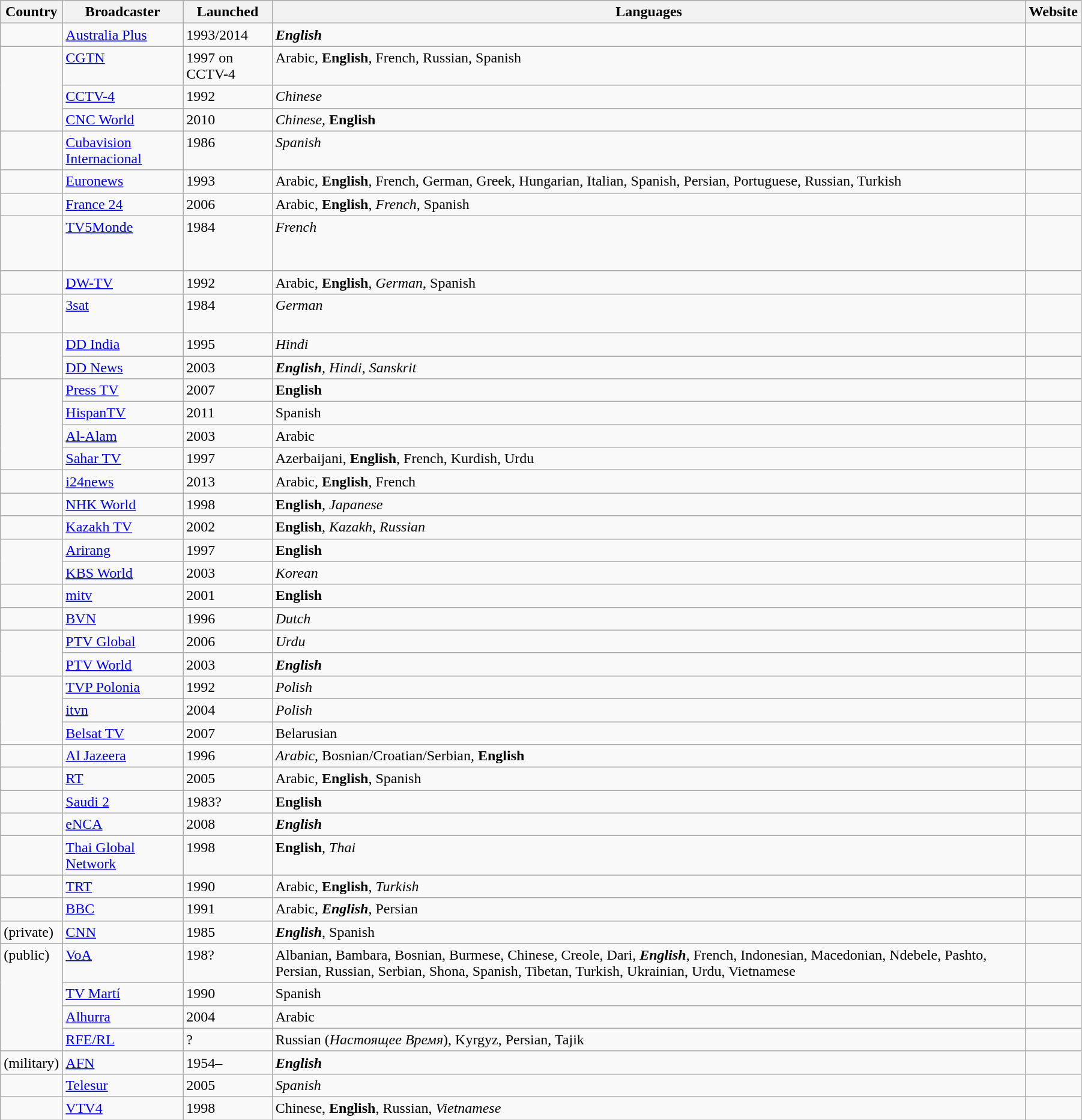<table class="wikitable sortable" style="width:95%">
<tr>
<th>Country</th>
<th>Broadcaster</th>
<th>Launched</th>
<th>Languages</th>
<th>Website</th>
</tr>
<tr style="vertical-align: top;">
<td></td>
<td><a href='#'>Australia Plus</a></td>
<td>1993/2014</td>
<td><strong><em>English</em></strong></td>
<td></td>
</tr>
<tr style="vertical-align: top;">
<td rowspan="3"></td>
<td><a href='#'>CGTN</a></td>
<td>1997 on CCTV-4</td>
<td>Arabic, <strong>English</strong>, French, Russian, Spanish</td>
<td></td>
</tr>
<tr style="vertical-align: top;">
<td><a href='#'>CCTV-4</a></td>
<td>1992</td>
<td><em>Chinese</em></td>
<td></td>
</tr>
<tr style="vertical-align: top;">
<td><a href='#'>CNC World</a></td>
<td>2010</td>
<td><em>Chinese</em>, <strong>English</strong></td>
<td></td>
</tr>
<tr style="vertical-align: top;">
<td></td>
<td><a href='#'>Cubavision Internacional</a></td>
<td>1986</td>
<td><em>Spanish</em></td>
<td></td>
</tr>
<tr style="vertical-align: top;">
<td></td>
<td><a href='#'>Euronews</a></td>
<td>1993</td>
<td>Arabic, <strong>English</strong>, French, German, Greek, Hungarian, Italian, Spanish, Persian, Portuguese, Russian, Turkish</td>
<td></td>
</tr>
<tr style="vertical-align: top;">
<td></td>
<td><a href='#'>France 24</a></td>
<td>2006</td>
<td>Arabic, <strong>English</strong>, <em>French</em>, Spanish</td>
<td></td>
</tr>
<tr style="vertical-align: top;">
<td><br><br><br></td>
<td><a href='#'>TV5Monde</a></td>
<td>1984</td>
<td><em>French</em></td>
<td></td>
</tr>
<tr style="vertical-align: top;">
<td></td>
<td><a href='#'>DW-TV</a></td>
<td>1992</td>
<td>Arabic, <strong>English</strong>, <em>German</em>, Spanish</td>
<td></td>
</tr>
<tr style="vertical-align: top;">
<td><br><br></td>
<td><a href='#'>3sat</a></td>
<td>1984</td>
<td><em>German</em></td>
<td></td>
</tr>
<tr style="vertical-align: top;">
<td rowspan="2"></td>
<td><a href='#'>DD India</a></td>
<td>1995</td>
<td><em>Hindi</em></td>
<td></td>
</tr>
<tr style="vertical-align: top;">
<td><a href='#'>DD News</a></td>
<td>2003</td>
<td><strong><em>English</em></strong>, <em>Hindi</em>, <em>Sanskrit</em></td>
<td></td>
</tr>
<tr style="vertical-align: top;">
<td rowspan="4"></td>
<td><a href='#'>Press TV</a></td>
<td>2007</td>
<td><strong>English</strong></td>
<td></td>
</tr>
<tr style="vertical-align: top;">
<td><a href='#'>HispanTV</a></td>
<td>2011</td>
<td>Spanish</td>
<td></td>
</tr>
<tr style="vertical-align: top;">
<td><a href='#'>Al-Alam</a></td>
<td>2003</td>
<td>Arabic</td>
<td></td>
</tr>
<tr style="vertical-align: top;">
<td><a href='#'>Sahar TV</a></td>
<td>1997</td>
<td>Azerbaijani, <strong>English</strong>, French, Kurdish, Urdu</td>
<td></td>
</tr>
<tr style="vertical-align: top;">
<td></td>
<td><a href='#'>i24news</a></td>
<td>2013</td>
<td>Arabic, <strong>English</strong>, French</td>
<td></td>
</tr>
<tr style="vertical-align: top;">
<td></td>
<td><a href='#'>NHK World</a></td>
<td>1998</td>
<td><strong>English</strong>, <em>Japanese</em></td>
<td></td>
</tr>
<tr style="vertical-align: top;">
<td></td>
<td><a href='#'>Kazakh TV</a></td>
<td>2002</td>
<td><strong>English</strong>, <em>Kazakh</em>, <em>Russian</em></td>
<td></td>
</tr>
<tr style="vertical-align: top;">
<td rowspan="2"></td>
<td><a href='#'>Arirang</a></td>
<td>1997</td>
<td><strong>English</strong></td>
<td></td>
</tr>
<tr style="vertical-align: top;">
<td><a href='#'>KBS World</a></td>
<td>2003</td>
<td><em>Korean</em></td>
<td></td>
</tr>
<tr style="vertical-align: top;">
<td></td>
<td><a href='#'>mitv</a></td>
<td>2001</td>
<td><strong>English</strong></td>
<td></td>
</tr>
<tr style="vertical-align: top;">
<td><br></td>
<td><a href='#'>BVN</a></td>
<td>1996</td>
<td><em>Dutch</em></td>
<td></td>
</tr>
<tr style="vertical-align: top;">
<td rowspan="2"></td>
<td><a href='#'>PTV Global</a></td>
<td>2006</td>
<td><em>Urdu</em></td>
<td></td>
</tr>
<tr style="vertical-align: top;">
<td><a href='#'>PTV World</a></td>
<td>2003</td>
<td><strong><em>English</em></strong></td>
<td></td>
</tr>
<tr style="vertical-align: top;">
<td rowspan="3"></td>
<td><a href='#'>TVP Polonia</a></td>
<td>1992</td>
<td><em>Polish</em></td>
<td></td>
</tr>
<tr style="vertical-align: top;">
<td><a href='#'>itvn</a></td>
<td>2004</td>
<td><em>Polish</em></td>
<td></td>
</tr>
<tr style="vertical-align: top;">
<td><a href='#'>Belsat TV</a></td>
<td>2007</td>
<td>Belarusian</td>
<td></td>
</tr>
<tr style="vertical-align: top;">
<td></td>
<td><a href='#'>Al Jazeera</a></td>
<td>1996</td>
<td><em>Arabic</em>, Bosnian/Croatian/Serbian, <strong>English</strong></td>
<td></td>
</tr>
<tr style="vertical-align: top;">
<td></td>
<td><a href='#'>RT</a></td>
<td>2005</td>
<td>Arabic, <strong>English</strong>, Spanish</td>
<td></td>
</tr>
<tr style="vertical-align: top;">
<td></td>
<td><a href='#'>Saudi 2</a></td>
<td>1983?</td>
<td><strong>English</strong></td>
<td></td>
</tr>
<tr style="vertical-align: top;">
<td></td>
<td><a href='#'>eNCA</a></td>
<td>2008</td>
<td><strong><em>English</em></strong></td>
<td></td>
</tr>
<tr style="vertical-align: top;">
<td></td>
<td><a href='#'>Thai Global Network</a></td>
<td>1998</td>
<td><strong>English</strong>, <em>Thai</em></td>
<td></td>
</tr>
<tr style="vertical-align: top;">
<td></td>
<td><a href='#'>TRT</a></td>
<td>1990</td>
<td>Arabic, <strong>English</strong>, <em>Turkish</em></td>
<td></td>
</tr>
<tr style="vertical-align: top;">
<td></td>
<td><a href='#'>BBC</a></td>
<td>1991</td>
<td>Arabic, <strong><em>English</em></strong>, Persian</td>
<td></td>
</tr>
<tr style="vertical-align: top;">
<td> (private)</td>
<td><a href='#'>CNN</a></td>
<td>1985</td>
<td><strong><em>English</em></strong>, Spanish</td>
<td></td>
</tr>
<tr style="vertical-align: top;">
<td rowspan="4"> (public)</td>
<td><a href='#'>VoA</a></td>
<td>198?</td>
<td>Albanian, Bambara, Bosnian, Burmese, Chinese, Creole, Dari, <strong><em>English</em></strong>, French, Indonesian, Macedonian, Ndebele, Pashto, Persian, Russian, Serbian, Shona, Spanish, Tibetan, Turkish, Ukrainian, Urdu, Vietnamese</td>
<td></td>
</tr>
<tr style="vertical-align: top;">
<td><a href='#'>TV Martí</a></td>
<td>1990</td>
<td>Spanish</td>
<td></td>
</tr>
<tr style="vertical-align: top;">
<td><a href='#'>Alhurra</a></td>
<td>2004</td>
<td>Arabic</td>
<td></td>
</tr>
<tr style="vertical-align: top;">
<td><a href='#'>RFE/RL</a></td>
<td>?</td>
<td>Russian (<em>Настоящее Время</em>), Kyrgyz, Persian, Tajik</td>
<td></td>
</tr>
<tr style="vertical-align: top;">
<td> (military)</td>
<td><a href='#'>AFN</a></td>
<td>1954–</td>
<td><strong><em>English</em></strong></td>
<td></td>
</tr>
<tr style="vertical-align: top;">
<td></td>
<td><a href='#'>Telesur</a></td>
<td>2005</td>
<td><em>Spanish</em></td>
<td></td>
</tr>
<tr style="vertical-align: top;">
<td></td>
<td><a href='#'>VTV4</a></td>
<td>1998</td>
<td>Chinese, <strong>English</strong>, Russian, <em>Vietnamese</em></td>
<td></td>
</tr>
</table>
